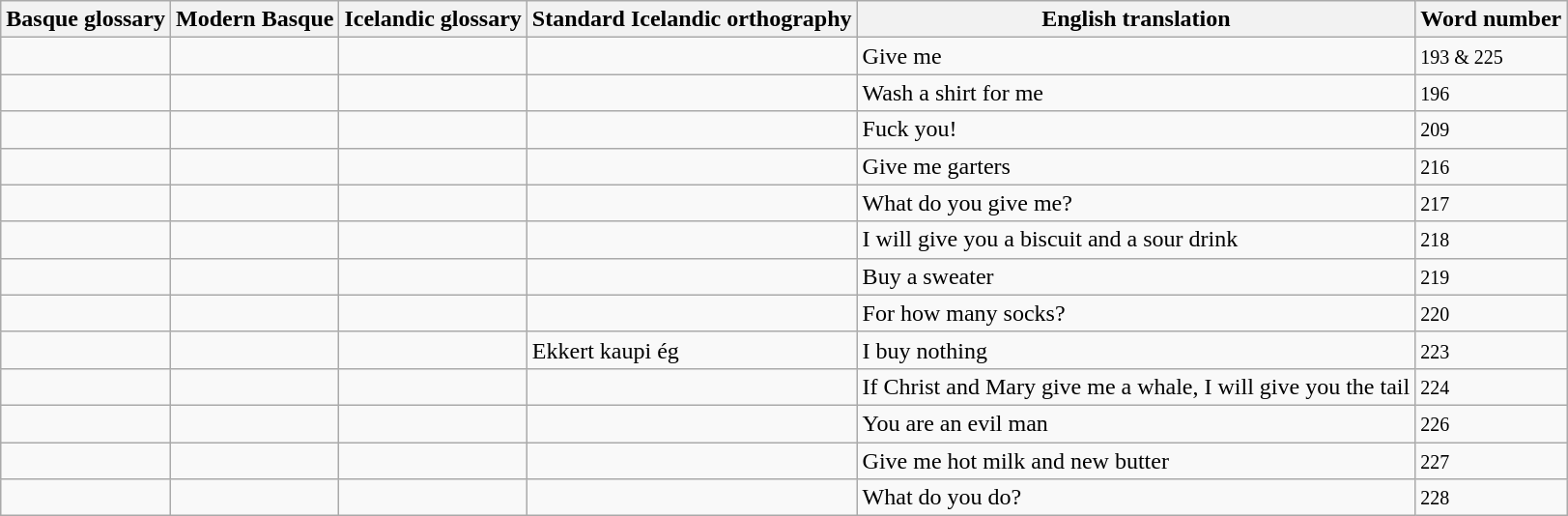<table class="wikitable">
<tr>
<th>Basque glossary</th>
<th>Modern Basque<span></span></th>
<th>Icelandic glossary</th>
<th>Standard Icelandic orthography</th>
<th>English translation</th>
<th>Word number</th>
</tr>
<tr>
<td></td>
<td></td>
<td></td>
<td></td>
<td>Give me</td>
<td><small>193 & 225</small></td>
</tr>
<tr>
<td></td>
<td></td>
<td></td>
<td></td>
<td>Wash a shirt for me</td>
<td><small>196</small></td>
</tr>
<tr>
<td></td>
<td></td>
<td></td>
<td></td>
<td>Fuck you!</td>
<td><small>209</small></td>
</tr>
<tr>
<td></td>
<td></td>
<td></td>
<td></td>
<td>Give me garters</td>
<td><small>216</small></td>
</tr>
<tr>
<td></td>
<td></td>
<td></td>
<td></td>
<td>What do you give me?</td>
<td><small>217</small></td>
</tr>
<tr>
<td></td>
<td></td>
<td></td>
<td></td>
<td>I will give you a biscuit and a sour drink</td>
<td><small>218</small></td>
</tr>
<tr>
<td></td>
<td></td>
<td></td>
<td></td>
<td>Buy a sweater</td>
<td><small>219</small></td>
</tr>
<tr>
<td></td>
<td></td>
<td></td>
<td></td>
<td>For how many socks?</td>
<td><small>220</small></td>
</tr>
<tr>
<td></td>
<td></td>
<td></td>
<td>Ekkert kaupi ég</td>
<td>I buy nothing</td>
<td><small>223</small></td>
</tr>
<tr>
<td></td>
<td></td>
<td></td>
<td></td>
<td>If Christ and Mary give me a whale, I will give you the tail</td>
<td><small>224</small></td>
</tr>
<tr>
<td></td>
<td></td>
<td></td>
<td></td>
<td>You are an evil man</td>
<td><small>226</small></td>
</tr>
<tr>
<td></td>
<td></td>
<td></td>
<td></td>
<td>Give me hot milk and new butter</td>
<td><small>227</small></td>
</tr>
<tr>
<td></td>
<td></td>
<td></td>
<td></td>
<td>What do you do?</td>
<td><small>228</small></td>
</tr>
</table>
